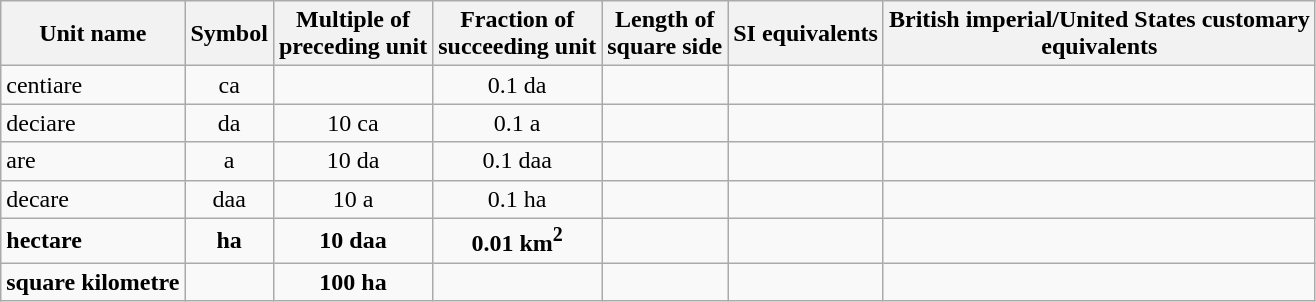<table class="wikitable">
<tr>
<th>Unit name</th>
<th>Symbol</th>
<th>Multiple of <br>preceding unit</th>
<th>Fraction of <br>succeeding unit</th>
<th>Length of <br>square side</th>
<th>SI equivalents</th>
<th>British imperial/United States customary<br>equivalents</th>
</tr>
<tr>
<td>centiare</td>
<td style="text-align:center;">ca</td>
<td></td>
<td style="text-align:center;">0.1 da</td>
<td style="text-align:right;"></td>
<td style="text-align:center;"></td>
<td style="text-align:center;"></td>
</tr>
<tr>
<td>deciare</td>
<td style="text-align:center;">da</td>
<td style="text-align:center;">10 ca</td>
<td style="text-align:center;">0.1 a</td>
<td style="text-align:right;"></td>
<td style="text-align:center;"></td>
<td style="text-align:center;"></td>
</tr>
<tr>
<td>are</td>
<td style="text-align:center;">a</td>
<td style="text-align:center;">10 da</td>
<td style="text-align:center;">0.1 daa</td>
<td style="text-align:right;"></td>
<td style="text-align:center;"></td>
<td style="text-align:center;"></td>
</tr>
<tr>
<td>decare</td>
<td style="text-align:center;">daa</td>
<td style="text-align:center;">10 a</td>
<td style="text-align:center;">0.1 ha</td>
<td style="text-align:right;"></td>
<td style="text-align:center;"></td>
<td style="text-align:center;"></td>
</tr>
<tr>
<td><strong>hectare</strong></td>
<td style="text-align:center;"><strong>ha</strong></td>
<td style="text-align:center;"><strong>10 daa</strong></td>
<td style="text-align:center;"><strong>0.01 km<sup>2</sup></strong></td>
<td style="text-align:right;"><strong></strong></td>
<td style="text-align:center;"><strong></strong></td>
<td style="text-align:center;"><strong></strong></td>
</tr>
<tr>
<td><strong>square kilometre</strong></td>
<td style="text-align:center;"><strong></strong></td>
<td style="text-align:center;"><strong>100 ha</strong></td>
<td></td>
<td style="text-align:right;"><strong></strong></td>
<td style="text-align:center;"><strong></strong></td>
<td style="text-align:center;"><strong></strong></td>
</tr>
</table>
